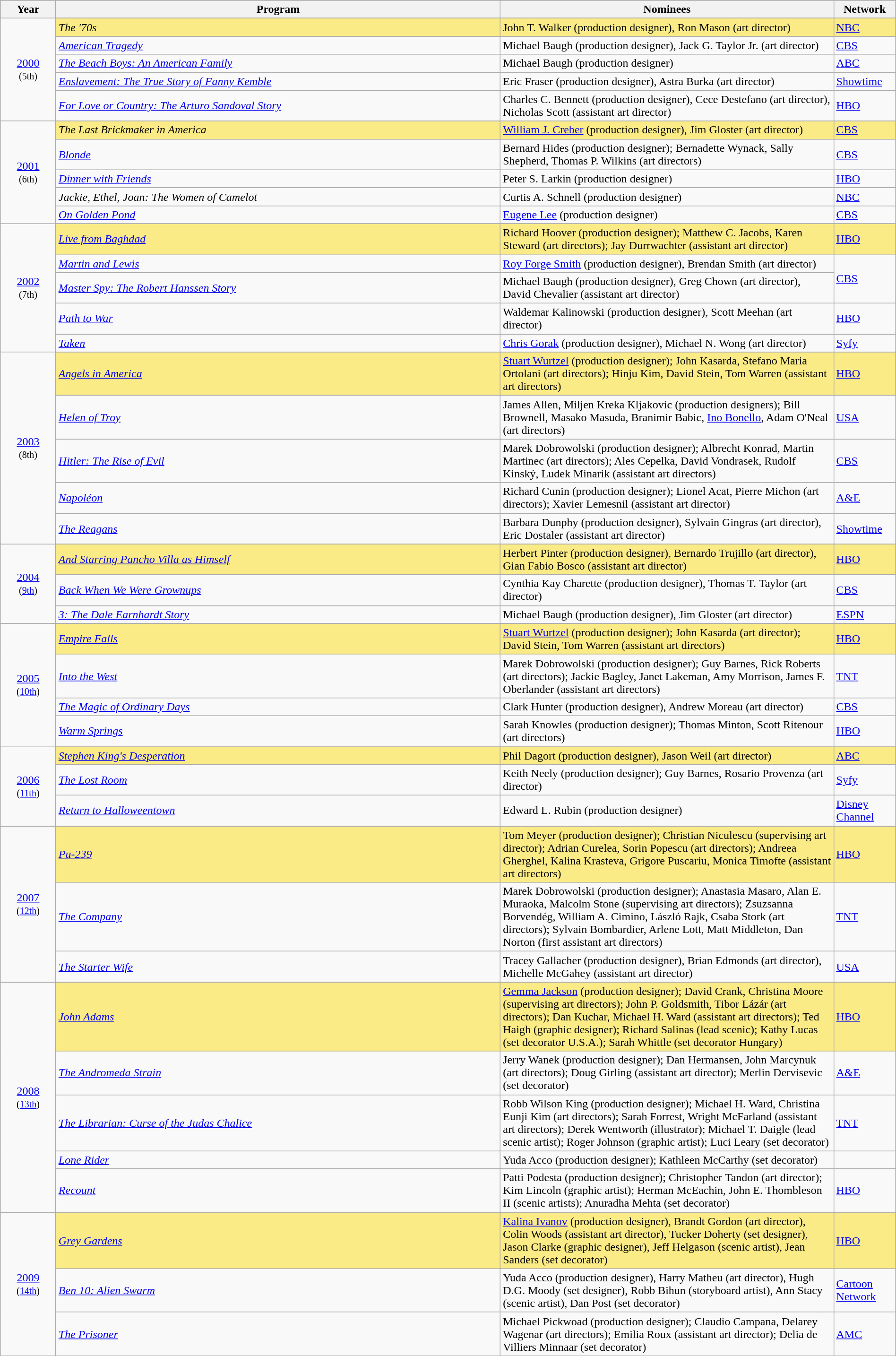<table class="wikitable" style="width:100%">
<tr bgcolor="#bebebe">
<th width="5%">Year</th>
<th width="40%">Program</th>
<th width="30%">Nominees</th>
<th width="5%">Network</th>
</tr>
<tr>
<td rowspan=6 style="text-align:center"><a href='#'>2000</a><br><small>(5th)</small><br></td>
</tr>
<tr style="background:#FAEB86">
<td><em>The '70s</em></td>
<td>John T. Walker (production designer), Ron Mason (art director)</td>
<td><a href='#'>NBC</a></td>
</tr>
<tr>
<td><em><a href='#'>American Tragedy</a></em></td>
<td>Michael Baugh (production designer), Jack G. Taylor Jr. (art director)</td>
<td><a href='#'>CBS</a></td>
</tr>
<tr>
<td><em><a href='#'>The Beach Boys: An American Family</a></em></td>
<td>Michael Baugh (production designer)</td>
<td><a href='#'>ABC</a></td>
</tr>
<tr>
<td><em><a href='#'>Enslavement: The True Story of Fanny Kemble</a></em></td>
<td>Eric Fraser (production designer), Astra Burka (art director)</td>
<td><a href='#'>Showtime</a></td>
</tr>
<tr>
<td><em><a href='#'>For Love or Country: The Arturo Sandoval Story</a></em></td>
<td>Charles C. Bennett (production designer), Cece Destefano (art director), Nicholas Scott (assistant art director)</td>
<td><a href='#'>HBO</a></td>
</tr>
<tr>
<td rowspan=6 style="text-align:center"><a href='#'>2001</a><br><small>(6th)</small><br></td>
</tr>
<tr style="background:#FAEB86">
<td><em>The Last Brickmaker in America</em></td>
<td><a href='#'>William J. Creber</a> (production designer), Jim Gloster (art director)</td>
<td><a href='#'>CBS</a></td>
</tr>
<tr>
<td><em><a href='#'>Blonde</a></em></td>
<td>Bernard Hides (production designer); Bernadette Wynack, Sally Shepherd, Thomas P. Wilkins (art directors)</td>
<td><a href='#'>CBS</a></td>
</tr>
<tr>
<td><em><a href='#'>Dinner with Friends</a></em></td>
<td>Peter S. Larkin (production designer)</td>
<td><a href='#'>HBO</a></td>
</tr>
<tr>
<td><em>Jackie, Ethel, Joan: The Women of Camelot</em></td>
<td>Curtis A. Schnell (production designer)</td>
<td><a href='#'>NBC</a></td>
</tr>
<tr>
<td><em><a href='#'>On Golden Pond</a></em></td>
<td><a href='#'>Eugene Lee</a> (production designer)</td>
<td><a href='#'>CBS</a></td>
</tr>
<tr>
<td rowspan=6 style="text-align:center"><a href='#'>2002</a><br><small>(7th)</small><br></td>
</tr>
<tr style="background:#FAEB86">
<td><em><a href='#'>Live from Baghdad</a></em></td>
<td>Richard Hoover (production designer); Matthew C. Jacobs, Karen Steward (art directors); Jay Durrwachter (assistant art director)</td>
<td><a href='#'>HBO</a></td>
</tr>
<tr>
<td><em><a href='#'>Martin and Lewis</a></em></td>
<td><a href='#'>Roy Forge Smith</a> (production designer), Brendan Smith (art director)</td>
<td rowspan="2"><a href='#'>CBS</a></td>
</tr>
<tr>
<td><em><a href='#'>Master Spy: The Robert Hanssen Story</a></em></td>
<td>Michael Baugh (production designer), Greg Chown (art director), David Chevalier (assistant art director)</td>
</tr>
<tr>
<td><em><a href='#'>Path to War</a></em></td>
<td>Waldemar Kalinowski (production designer), Scott Meehan (art director)</td>
<td><a href='#'>HBO</a></td>
</tr>
<tr>
<td><em><a href='#'>Taken</a></em></td>
<td><a href='#'>Chris Gorak</a> (production designer), Michael N. Wong (art director)</td>
<td><a href='#'>Syfy</a></td>
</tr>
<tr>
<td rowspan=6 style="text-align:center"><a href='#'>2003</a><br><small>(8th)</small><br></td>
</tr>
<tr style="background:#FAEB86">
<td><em><a href='#'>Angels in America</a></em></td>
<td><a href='#'>Stuart Wurtzel</a> (production designer); John Kasarda, Stefano Maria Ortolani (art directors); Hinju Kim, David Stein, Tom Warren (assistant art directors)</td>
<td><a href='#'>HBO</a></td>
</tr>
<tr>
<td><em><a href='#'>Helen of Troy</a></em></td>
<td>James Allen, Miljen Kreka Kljakovic (production designers); Bill Brownell, Masako Masuda, Branimir Babic, <a href='#'>Ino Bonello</a>, Adam O'Neal (art directors)</td>
<td><a href='#'>USA</a></td>
</tr>
<tr>
<td><em><a href='#'>Hitler: The Rise of Evil</a></em></td>
<td>Marek Dobrowolski (production designer); Albrecht Konrad, Martin Martinec (art directors); Ales Cepelka, David Vondrasek, Rudolf Kinský, Ludek Minarik (assistant art directors)</td>
<td><a href='#'>CBS</a></td>
</tr>
<tr>
<td><em><a href='#'>Napoléon</a></em></td>
<td>Richard Cunin (production designer); Lionel Acat, Pierre Michon (art directors); Xavier Lemesnil (assistant art director)</td>
<td><a href='#'>A&E</a></td>
</tr>
<tr>
<td><em><a href='#'>The Reagans</a></em></td>
<td>Barbara Dunphy (production designer), Sylvain Gingras (art director), Eric Dostaler (assistant art director)</td>
<td><a href='#'>Showtime</a></td>
</tr>
<tr>
<td rowspan=4 style="text-align:center"><a href='#'>2004</a><br><small>(<a href='#'>9th</a>)</small><br></td>
</tr>
<tr style="background:#FAEB86">
<td><em><a href='#'>And Starring Pancho Villa as Himself</a></em></td>
<td>Herbert Pinter (production designer), Bernardo Trujillo (art director), Gian Fabio Bosco (assistant art director)</td>
<td><a href='#'>HBO</a></td>
</tr>
<tr>
<td><em><a href='#'>Back When We Were Grownups</a></em></td>
<td>Cynthia Kay Charette (production designer), Thomas T. Taylor (art director)</td>
<td><a href='#'>CBS</a></td>
</tr>
<tr>
<td><em><a href='#'>3: The Dale Earnhardt Story</a></em></td>
<td>Michael Baugh (production designer), Jim Gloster (art director)</td>
<td><a href='#'>ESPN</a></td>
</tr>
<tr>
<td rowspan=5 style="text-align:center"><a href='#'>2005</a><br><small>(<a href='#'>10th</a>)</small><br></td>
</tr>
<tr style="background:#FAEB86">
<td><em><a href='#'>Empire Falls</a></em></td>
<td><a href='#'>Stuart Wurtzel</a> (production designer); John Kasarda (art director); David Stein, Tom Warren (assistant art directors)</td>
<td><a href='#'>HBO</a></td>
</tr>
<tr>
<td><em><a href='#'>Into the West</a></em></td>
<td>Marek Dobrowolski (production designer); Guy Barnes, Rick Roberts (art directors); Jackie Bagley, Janet Lakeman, Amy Morrison, James F. Oberlander (assistant art directors)</td>
<td><a href='#'>TNT</a></td>
</tr>
<tr>
<td><em><a href='#'>The Magic of Ordinary Days</a></em></td>
<td>Clark Hunter (production designer), Andrew Moreau (art director)</td>
<td><a href='#'>CBS</a></td>
</tr>
<tr>
<td><em><a href='#'>Warm Springs</a></em></td>
<td>Sarah Knowles (production designer); Thomas Minton, Scott Ritenour (art directors)</td>
<td><a href='#'>HBO</a></td>
</tr>
<tr>
<td rowspan=4 style="text-align:center"><a href='#'>2006</a><br><small>(<a href='#'>11th</a>)</small><br></td>
</tr>
<tr style="background:#FAEB86">
<td><em><a href='#'>Stephen King's Desperation</a></em></td>
<td>Phil Dagort (production designer), Jason Weil (art director)</td>
<td><a href='#'>ABC</a></td>
</tr>
<tr>
<td><em><a href='#'>The Lost Room</a></em></td>
<td>Keith Neely (production designer); Guy Barnes, Rosario Provenza (art director)</td>
<td><a href='#'>Syfy</a></td>
</tr>
<tr>
<td><em><a href='#'>Return to Halloweentown</a></em></td>
<td>Edward L. Rubin (production designer)</td>
<td><a href='#'>Disney Channel</a></td>
</tr>
<tr>
<td rowspan=4 style="text-align:center"><a href='#'>2007</a><br><small>(<a href='#'>12th</a>)</small><br></td>
</tr>
<tr style="background:#FAEB86">
<td><em><a href='#'>Pu-239</a></em></td>
<td>Tom Meyer (production designer); Christian Niculescu (supervising art director); Adrian Curelea, Sorin Popescu (art directors); Andreea Gherghel, Kalina Krasteva, Grigore Puscariu, Monica Timofte (assistant art directors)</td>
<td><a href='#'>HBO</a></td>
</tr>
<tr>
<td><em><a href='#'>The Company</a></em></td>
<td>Marek Dobrowolski (production designer); Anastasia Masaro, Alan E. Muraoka, Malcolm Stone (supervising art directors); Zsuzsanna Borvendég, William A. Cimino, László Rajk, Csaba Stork (art directors); Sylvain Bombardier, Arlene Lott, Matt Middleton, Dan Norton (first assistant art directors)</td>
<td><a href='#'>TNT</a></td>
</tr>
<tr>
<td><em><a href='#'>The Starter Wife</a></em></td>
<td>Tracey Gallacher (production designer), Brian Edmonds (art director), Michelle McGahey (assistant art director)</td>
<td><a href='#'>USA</a></td>
</tr>
<tr>
<td rowspan=6 style="text-align:center"><a href='#'>2008</a><br><small>(<a href='#'>13th</a>)</small><br></td>
</tr>
<tr style="background:#FAEB86">
<td><em><a href='#'>John Adams</a></em></td>
<td><a href='#'>Gemma Jackson</a> (production designer); David Crank, Christina Moore (supervising art directors); John P. Goldsmith, Tibor Lázár (art directors); Dan Kuchar, Michael H. Ward (assistant art directors); Ted Haigh (graphic designer); Richard Salinas (lead scenic); Kathy Lucas (set decorator U.S.A.); Sarah Whittle (set decorator Hungary)</td>
<td><a href='#'>HBO</a></td>
</tr>
<tr>
<td><em><a href='#'>The Andromeda Strain</a></em></td>
<td>Jerry Wanek (production designer); Dan Hermansen, John Marcynuk (art directors); Doug Girling (assistant art director); Merlin Dervisevic (set decorator)</td>
<td><a href='#'>A&E</a></td>
</tr>
<tr>
<td><em><a href='#'>The Librarian: Curse of the Judas Chalice</a></em></td>
<td>Robb Wilson King (production designer); Michael H. Ward, Christina Eunji Kim (art directors); Sarah Forrest, Wright McFarland (assistant art directors); Derek Wentworth (illustrator); Michael T. Daigle (lead scenic artist); Roger Johnson (graphic artist); Luci Leary (set decorator)</td>
<td><a href='#'>TNT</a></td>
</tr>
<tr>
<td><em><a href='#'>Lone Rider</a></em></td>
<td>Yuda Acco (production designer); Kathleen McCarthy (set decorator)</td>
<td></td>
</tr>
<tr>
<td><em><a href='#'>Recount</a></em></td>
<td>Patti Podesta (production designer); Christopher Tandon (art director); Kim Lincoln (graphic artist); Herman McEachin, John E. Thombleson II (scenic artists); Anuradha Mehta (set decorator)</td>
<td><a href='#'>HBO</a></td>
</tr>
<tr>
<td rowspan=4 style="text-align:center"><a href='#'>2009</a><br><small>(<a href='#'>14th</a>)</small><br></td>
</tr>
<tr style="background:#FAEB86">
<td><em><a href='#'>Grey Gardens</a></em></td>
<td><a href='#'>Kalina Ivanov</a> (production designer), Brandt Gordon (art director), Colin Woods (assistant art director), Tucker Doherty (set designer), Jason Clarke (graphic designer), Jeff Helgason (scenic artist), Jean Sanders (set decorator)</td>
<td><a href='#'>HBO</a></td>
</tr>
<tr>
<td><em><a href='#'>Ben 10: Alien Swarm</a></em></td>
<td>Yuda Acco (production designer), Harry Matheu (art director), Hugh D.G. Moody (set designer), Robb Bihun (storyboard artist), Ann Stacy (scenic artist), Dan Post (set decorator)</td>
<td><a href='#'>Cartoon Network</a></td>
</tr>
<tr>
<td><em><a href='#'>The Prisoner</a></em></td>
<td>Michael Pickwoad (production designer); Claudio Campana, Delarey Wagenar (art directors); Emilia Roux (assistant art director); Delia de Villiers Minnaar (set decorator)</td>
<td><a href='#'>AMC</a></td>
</tr>
</table>
